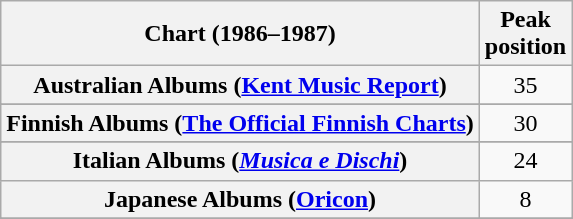<table class="wikitable sortable plainrowheaders">
<tr>
<th>Chart (1986–1987)</th>
<th>Peak<br>position</th>
</tr>
<tr>
<th scope="row">Australian Albums (<a href='#'>Kent Music Report</a>)</th>
<td align="center">35</td>
</tr>
<tr>
</tr>
<tr>
</tr>
<tr>
<th scope="row">Finnish Albums (<a href='#'>The Official Finnish Charts</a>)</th>
<td align="center">30</td>
</tr>
<tr>
</tr>
<tr>
<th scope="row">Italian Albums (<em><a href='#'>Musica e Dischi</a></em>)</th>
<td align="center">24</td>
</tr>
<tr>
<th scope="row">Japanese Albums (<a href='#'>Oricon</a>)</th>
<td align="center">8</td>
</tr>
<tr>
</tr>
<tr>
</tr>
<tr>
</tr>
<tr>
</tr>
</table>
